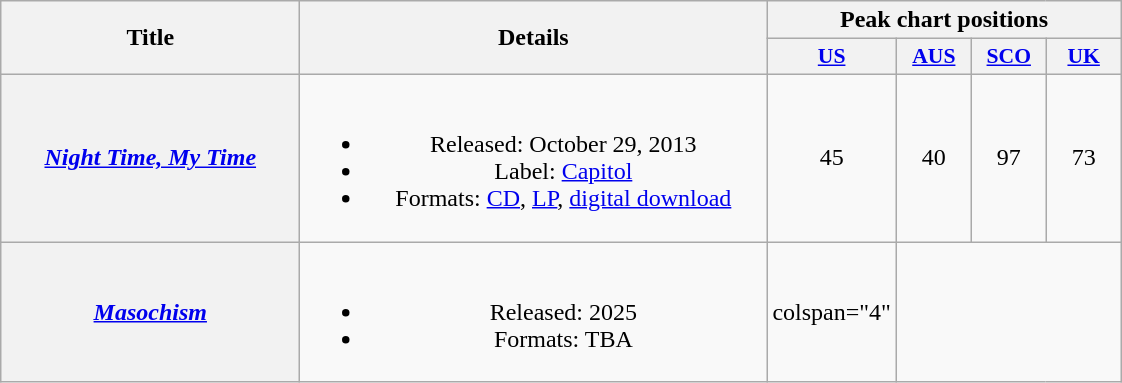<table class="wikitable plainrowheaders" style="text-align:center;">
<tr>
<th scope="col" rowspan="2" style="width:12em;">Title</th>
<th scope="col" rowspan="2" style="width:19em;">Details</th>
<th scope="col" colspan="4">Peak chart positions</th>
</tr>
<tr>
<th scope="col" style="width:3em;font-size:90%;"><a href='#'>US</a><br></th>
<th scope="col" style="width:3em;font-size:90%;"><a href='#'>AUS</a><br></th>
<th scope="col" style="width:3em;font-size:90%;"><a href='#'>SCO</a><br></th>
<th scope="col" style="width:3em;font-size:90%;"><a href='#'>UK</a><br></th>
</tr>
<tr>
<th scope="row"><em><a href='#'>Night Time, My Time</a></em></th>
<td><br><ul><li>Released: October 29, 2013</li><li>Label: <a href='#'>Capitol</a></li><li>Formats: <a href='#'>CD</a>, <a href='#'>LP</a>, <a href='#'>digital download</a></li></ul></td>
<td>45</td>
<td>40</td>
<td>97</td>
<td>73</td>
</tr>
<tr>
<th scope="row"><em><a href='#'>Masochism</a></em></th>
<td><br><ul><li>Released: 2025</li><li>Formats: TBA</li></ul></td>
<td>colspan="4" </td>
</tr>
</table>
